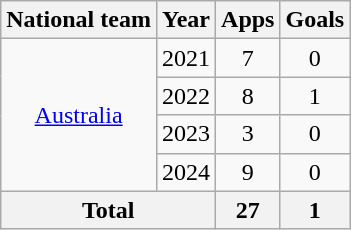<table class="wikitable" style="text-align:center">
<tr>
<th>National team</th>
<th>Year</th>
<th>Apps</th>
<th>Goals</th>
</tr>
<tr>
<td rowspan="4"><a href='#'>Australia</a></td>
<td>2021</td>
<td>7</td>
<td>0</td>
</tr>
<tr>
<td>2022</td>
<td>8</td>
<td>1</td>
</tr>
<tr>
<td>2023</td>
<td>3</td>
<td>0</td>
</tr>
<tr>
<td>2024</td>
<td>9</td>
<td>0</td>
</tr>
<tr>
<th colspan="2">Total</th>
<th>27</th>
<th>1</th>
</tr>
</table>
